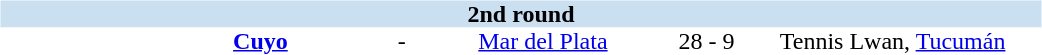<table table width=700>
<tr>
<td width=700 valign="top"><br><table border=0 cellspacing=0 cellpadding=0 style="font-size: 100%; border-collapse: collapse;" width=100%>
<tr bgcolor="#CADFF0">
<td style="font-size:100%"; align="center" colspan="6"><strong>2nd round</strong></td>
</tr>
<tr align=center bgcolor=#FFFFFF>
<td width=90></td>
<td width=170><strong><a href='#'>Cuyo</a></strong></td>
<td width=20>-</td>
<td width=170><a href='#'>Mar del Plata</a></td>
<td width=50>28 - 9</td>
<td width=200>Tennis Lwan, <a href='#'>Tucumán</a></td>
</tr>
</table>
</td>
</tr>
</table>
